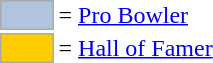<table>
<tr>
<td style="background-color:lightsteelblue; border:1px solid #aaaaaa; width:2em;"></td>
<td>= <a href='#'>Pro Bowler</a></td>
</tr>
<tr>
<td style="background-color:#FFCC00; border:1px solid #aaaaaa; width:2em;"></td>
<td>= <a href='#'>Hall of Famer</a></td>
</tr>
</table>
